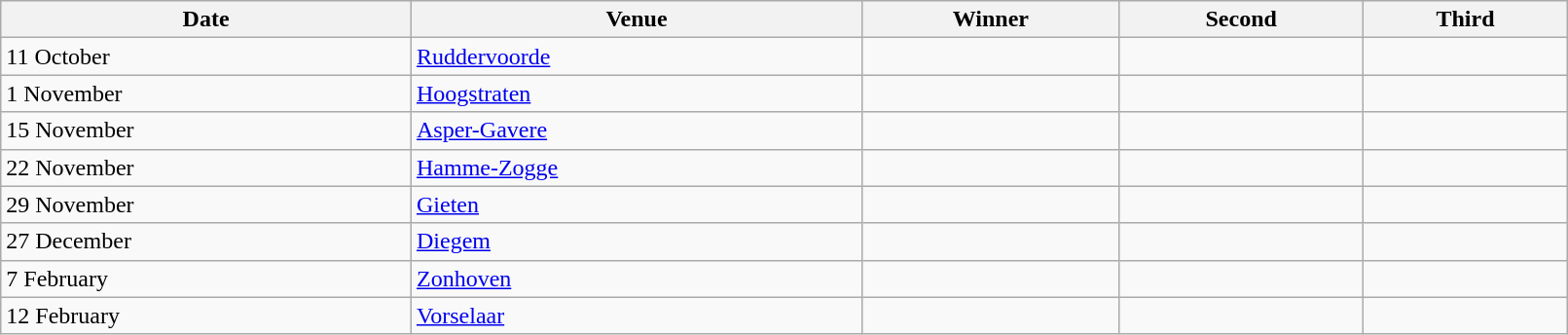<table class="wikitable" width=85%>
<tr bgcolor="#efefef">
<th>Date</th>
<th>Venue</th>
<th>Winner</th>
<th>Second</th>
<th>Third</th>
</tr>
<tr>
<td>11 October</td>
<td> <a href='#'>Ruddervoorde</a></td>
<td><strong></strong></td>
<td></td>
<td></td>
</tr>
<tr>
<td>1 November</td>
<td> <a href='#'>Hoogstraten</a></td>
<td><strong></strong></td>
<td></td>
<td></td>
</tr>
<tr>
<td>15 November</td>
<td> <a href='#'>Asper-Gavere</a></td>
<td><strong></strong></td>
<td></td>
<td></td>
</tr>
<tr>
<td>22 November</td>
<td> <a href='#'>Hamme-Zogge</a></td>
<td><strong></strong></td>
<td></td>
<td></td>
</tr>
<tr>
<td>29 November</td>
<td> <a href='#'>Gieten</a></td>
<td><strong></strong></td>
<td></td>
<td></td>
</tr>
<tr>
<td>27 December</td>
<td> <a href='#'>Diegem</a></td>
<td><strong></strong></td>
<td></td>
<td></td>
</tr>
<tr>
<td>7 February</td>
<td> <a href='#'>Zonhoven</a></td>
<td><strong></strong></td>
<td></td>
<td></td>
</tr>
<tr>
<td>12 February</td>
<td> <a href='#'>Vorselaar</a></td>
<td><strong></strong></td>
<td></td>
<td></td>
</tr>
</table>
